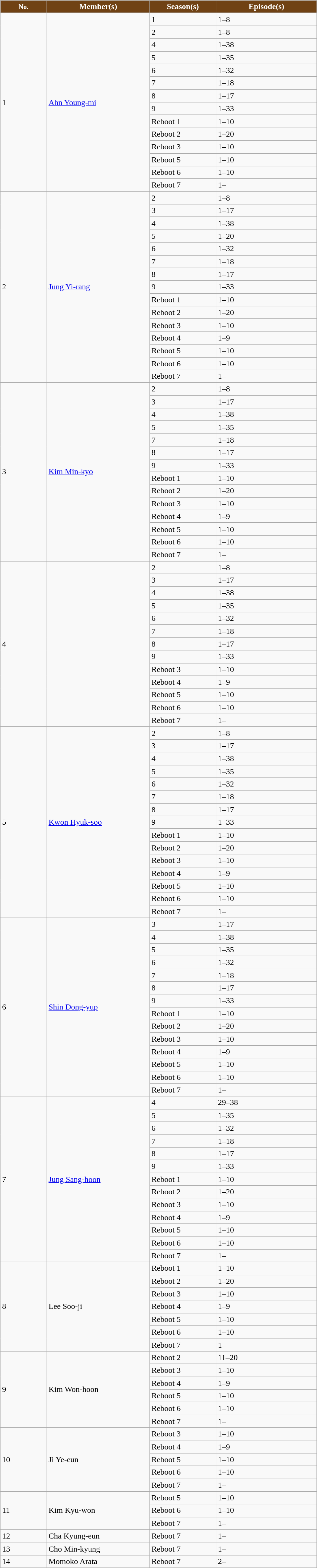<table class="wikitable" style="width:50%;">
<tr style="color:white">
<th style="background:#704214;" width="5%"><small>No.</small></th>
<th style="background:#704214;" width="10%">Member(s)</th>
<th style="background:#704214;" width="5%">Season(s)</th>
<th style="background:#704214;" width="10%">Episode(s)</th>
</tr>
<tr>
<td rowspan="14">1</td>
<td rowspan="14"><a href='#'>Ahn Young-mi</a></td>
<td>1</td>
<td>1–8</td>
</tr>
<tr>
<td>2</td>
<td>1–8</td>
</tr>
<tr>
<td>4</td>
<td>1–38</td>
</tr>
<tr>
<td>5</td>
<td>1–35</td>
</tr>
<tr>
<td>6</td>
<td>1–32</td>
</tr>
<tr>
<td>7</td>
<td>1–18</td>
</tr>
<tr>
<td>8</td>
<td>1–17</td>
</tr>
<tr>
<td>9</td>
<td>1–33</td>
</tr>
<tr>
<td>Reboot 1</td>
<td>1–10</td>
</tr>
<tr>
<td>Reboot 2</td>
<td>1–20</td>
</tr>
<tr>
<td>Reboot 3</td>
<td>1–10</td>
</tr>
<tr>
<td>Reboot 5</td>
<td>1–10</td>
</tr>
<tr>
<td>Reboot 6</td>
<td>1–10</td>
</tr>
<tr>
<td>Reboot 7</td>
<td>1–</td>
</tr>
<tr>
<td rowspan="15">2</td>
<td rowspan="15"><a href='#'>Jung Yi-rang</a></td>
<td>2</td>
<td>1–8</td>
</tr>
<tr>
<td>3</td>
<td>1–17</td>
</tr>
<tr>
<td>4</td>
<td>1–38</td>
</tr>
<tr>
<td>5</td>
<td>1–20</td>
</tr>
<tr>
<td>6</td>
<td>1–32</td>
</tr>
<tr>
<td>7</td>
<td>1–18</td>
</tr>
<tr>
<td>8</td>
<td>1–17</td>
</tr>
<tr>
<td>9</td>
<td>1–33</td>
</tr>
<tr>
<td>Reboot 1</td>
<td>1–10</td>
</tr>
<tr>
<td>Reboot 2</td>
<td>1–20</td>
</tr>
<tr>
<td>Reboot 3</td>
<td>1–10</td>
</tr>
<tr>
<td>Reboot 4</td>
<td>1–9</td>
</tr>
<tr>
<td>Reboot 5</td>
<td>1–10</td>
</tr>
<tr>
<td>Reboot 6</td>
<td>1–10</td>
</tr>
<tr>
<td>Reboot 7</td>
<td>1–</td>
</tr>
<tr>
<td rowspan="14">3</td>
<td rowspan="14"><a href='#'>Kim Min-kyo</a></td>
<td>2</td>
<td>1–8</td>
</tr>
<tr>
<td>3</td>
<td>1–17</td>
</tr>
<tr>
<td>4</td>
<td>1–38</td>
</tr>
<tr>
<td>5</td>
<td>1–35</td>
</tr>
<tr>
<td>7</td>
<td>1–18</td>
</tr>
<tr>
<td>8</td>
<td>1–17</td>
</tr>
<tr>
<td>9</td>
<td>1–33</td>
</tr>
<tr>
<td>Reboot 1</td>
<td>1–10</td>
</tr>
<tr>
<td>Reboot 2</td>
<td>1–20</td>
</tr>
<tr>
<td>Reboot 3</td>
<td>1–10</td>
</tr>
<tr>
<td>Reboot 4</td>
<td>1–9</td>
</tr>
<tr>
<td>Reboot 5</td>
<td>1–10</td>
</tr>
<tr>
<td>Reboot 6</td>
<td>1–10</td>
</tr>
<tr>
<td>Reboot 7</td>
<td>1–</td>
</tr>
<tr>
<td rowspan="13">4</td>
<td rowspan="13"></td>
<td>2</td>
<td>1–8</td>
</tr>
<tr>
<td>3</td>
<td>1–17</td>
</tr>
<tr>
<td>4</td>
<td>1–38</td>
</tr>
<tr>
<td>5</td>
<td>1–35</td>
</tr>
<tr>
<td>6</td>
<td>1–32</td>
</tr>
<tr>
<td>7</td>
<td>1–18</td>
</tr>
<tr>
<td>8</td>
<td>1–17</td>
</tr>
<tr>
<td>9</td>
<td>1–33</td>
</tr>
<tr>
<td>Reboot 3</td>
<td>1–10</td>
</tr>
<tr>
<td>Reboot 4</td>
<td>1–9</td>
</tr>
<tr>
<td>Reboot 5</td>
<td>1–10</td>
</tr>
<tr>
<td>Reboot 6</td>
<td>1–10</td>
</tr>
<tr>
<td>Reboot 7</td>
<td>1–</td>
</tr>
<tr>
<td rowspan="15">5</td>
<td rowspan="15"><a href='#'>Kwon Hyuk-soo</a></td>
<td>2</td>
<td>1–8</td>
</tr>
<tr>
<td>3</td>
<td>1–17</td>
</tr>
<tr>
<td>4</td>
<td>1–38</td>
</tr>
<tr>
<td>5</td>
<td>1–35</td>
</tr>
<tr>
<td>6</td>
<td>1–32</td>
</tr>
<tr>
<td>7</td>
<td>1–18</td>
</tr>
<tr>
<td>8</td>
<td>1–17</td>
</tr>
<tr>
<td>9</td>
<td>1–33</td>
</tr>
<tr>
<td>Reboot 1</td>
<td>1–10</td>
</tr>
<tr>
<td>Reboot 2</td>
<td>1–20</td>
</tr>
<tr>
<td>Reboot 3</td>
<td>1–10</td>
</tr>
<tr>
<td>Reboot 4</td>
<td>1–9</td>
</tr>
<tr>
<td>Reboot 5</td>
<td>1–10</td>
</tr>
<tr>
<td>Reboot 6</td>
<td>1–10</td>
</tr>
<tr>
<td>Reboot 7</td>
<td>1–</td>
</tr>
<tr>
<td rowspan="14">6</td>
<td rowspan="14"><a href='#'>Shin Dong-yup</a></td>
<td>3</td>
<td>1–17</td>
</tr>
<tr>
<td>4</td>
<td>1–38</td>
</tr>
<tr>
<td>5</td>
<td>1–35</td>
</tr>
<tr>
<td>6</td>
<td>1–32</td>
</tr>
<tr>
<td>7</td>
<td>1–18</td>
</tr>
<tr>
<td>8</td>
<td>1–17</td>
</tr>
<tr>
<td>9</td>
<td>1–33</td>
</tr>
<tr>
<td>Reboot 1</td>
<td>1–10</td>
</tr>
<tr>
<td>Reboot 2</td>
<td>1–20</td>
</tr>
<tr>
<td>Reboot 3</td>
<td>1–10</td>
</tr>
<tr>
<td>Reboot 4</td>
<td>1–9</td>
</tr>
<tr>
<td>Reboot 5</td>
<td>1–10</td>
</tr>
<tr>
<td>Reboot 6</td>
<td>1–10</td>
</tr>
<tr>
<td>Reboot 7</td>
<td>1–</td>
</tr>
<tr>
<td rowspan="13">7</td>
<td rowspan="13"><a href='#'>Jung Sang-hoon</a></td>
<td>4</td>
<td>29–38</td>
</tr>
<tr>
<td>5</td>
<td>1–35</td>
</tr>
<tr>
<td>6</td>
<td>1–32</td>
</tr>
<tr>
<td>7</td>
<td>1–18</td>
</tr>
<tr>
<td>8</td>
<td>1–17</td>
</tr>
<tr>
<td>9</td>
<td>1–33</td>
</tr>
<tr>
<td>Reboot 1</td>
<td>1–10</td>
</tr>
<tr>
<td>Reboot 2</td>
<td>1–20</td>
</tr>
<tr>
<td>Reboot 3</td>
<td>1–10</td>
</tr>
<tr>
<td>Reboot 4</td>
<td>1–9</td>
</tr>
<tr>
<td>Reboot 5</td>
<td>1–10</td>
</tr>
<tr>
<td>Reboot 6</td>
<td>1–10</td>
</tr>
<tr>
<td>Reboot 7</td>
<td>1–</td>
</tr>
<tr>
<td rowspan="7">8</td>
<td rowspan="7">Lee Soo-ji</td>
<td>Reboot 1</td>
<td>1–10</td>
</tr>
<tr>
<td>Reboot 2</td>
<td>1–20</td>
</tr>
<tr>
<td>Reboot 3</td>
<td>1–10</td>
</tr>
<tr>
<td>Reboot 4</td>
<td>1–9</td>
</tr>
<tr>
<td>Reboot 5</td>
<td>1–10</td>
</tr>
<tr>
<td>Reboot 6</td>
<td>1–10</td>
</tr>
<tr>
<td>Reboot 7</td>
<td>1–</td>
</tr>
<tr>
<td rowspan="6">9</td>
<td rowspan="6">Kim Won-hoon</td>
<td>Reboot 2</td>
<td>11–20</td>
</tr>
<tr>
<td>Reboot 3</td>
<td>1–10</td>
</tr>
<tr>
<td>Reboot 4</td>
<td>1–9</td>
</tr>
<tr>
<td>Reboot 5</td>
<td>1–10</td>
</tr>
<tr>
<td>Reboot 6</td>
<td>1–10</td>
</tr>
<tr>
<td>Reboot 7</td>
<td>1–</td>
</tr>
<tr>
<td rowspan="5">10</td>
<td rowspan="5">Ji Ye-eun</td>
<td>Reboot 3</td>
<td>1–10</td>
</tr>
<tr>
<td>Reboot 4</td>
<td>1–9</td>
</tr>
<tr>
<td>Reboot 5</td>
<td>1–10</td>
</tr>
<tr>
<td>Reboot 6</td>
<td>1–10</td>
</tr>
<tr>
<td>Reboot 7</td>
<td>1–</td>
</tr>
<tr>
<td rowspan="3">11</td>
<td rowspan="3">Kim Kyu-won</td>
<td>Reboot 5</td>
<td>1–10</td>
</tr>
<tr>
<td>Reboot 6</td>
<td>1–10</td>
</tr>
<tr>
<td>Reboot 7</td>
<td>1–</td>
</tr>
<tr>
<td>12</td>
<td>Cha Kyung-eun</td>
<td>Reboot 7</td>
<td>1–</td>
</tr>
<tr>
<td>13</td>
<td>Cho Min-kyung</td>
<td>Reboot 7</td>
<td>1–</td>
</tr>
<tr>
<td>14</td>
<td>Momoko Arata</td>
<td>Reboot 7</td>
<td>2–</td>
</tr>
</table>
